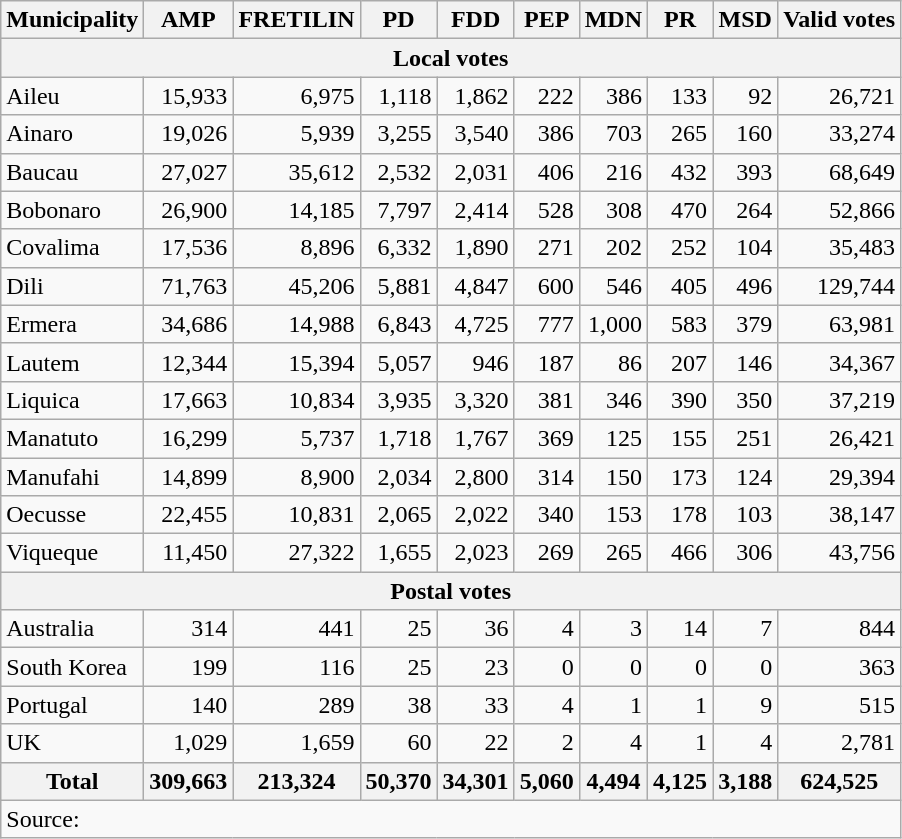<table class="wikitable sortable" style=text-align:right>
<tr>
<th>Municipality</th>
<th>AMP</th>
<th>FRETILIN</th>
<th>PD</th>
<th>FDD</th>
<th>PEP</th>
<th>MDN</th>
<th>PR</th>
<th>MSD</th>
<th>Valid votes</th>
</tr>
<tr>
<th colspan=10>Local votes</th>
</tr>
<tr>
<td align=left>Aileu</td>
<td>15,933</td>
<td>6,975</td>
<td>1,118</td>
<td>1,862</td>
<td>222</td>
<td>386</td>
<td>133</td>
<td>92</td>
<td>26,721</td>
</tr>
<tr>
<td align=left>Ainaro</td>
<td>19,026</td>
<td>5,939</td>
<td>3,255</td>
<td>3,540</td>
<td>386</td>
<td>703</td>
<td>265</td>
<td>160</td>
<td>33,274</td>
</tr>
<tr>
<td align=left>Baucau</td>
<td>27,027</td>
<td>35,612</td>
<td>2,532</td>
<td>2,031</td>
<td>406</td>
<td>216</td>
<td>432</td>
<td>393</td>
<td>68,649</td>
</tr>
<tr>
<td align=left>Bobonaro</td>
<td>26,900</td>
<td>14,185</td>
<td>7,797</td>
<td>2,414</td>
<td>528</td>
<td>308</td>
<td>470</td>
<td>264</td>
<td>52,866</td>
</tr>
<tr>
<td align=left>Covalima</td>
<td>17,536</td>
<td>8,896</td>
<td>6,332</td>
<td>1,890</td>
<td>271</td>
<td>202</td>
<td>252</td>
<td>104</td>
<td>35,483</td>
</tr>
<tr>
<td align=left>Dili</td>
<td>71,763</td>
<td>45,206</td>
<td>5,881</td>
<td>4,847</td>
<td>600</td>
<td>546</td>
<td>405</td>
<td>496</td>
<td>129,744</td>
</tr>
<tr>
<td align=left>Ermera</td>
<td>34,686</td>
<td>14,988</td>
<td>6,843</td>
<td>4,725</td>
<td>777</td>
<td>1,000</td>
<td>583</td>
<td>379</td>
<td>63,981</td>
</tr>
<tr>
<td align=left>Lautem</td>
<td>12,344</td>
<td>15,394</td>
<td>5,057</td>
<td>946</td>
<td>187</td>
<td>86</td>
<td>207</td>
<td>146</td>
<td>34,367</td>
</tr>
<tr>
<td align=left>Liquica</td>
<td>17,663</td>
<td>10,834</td>
<td>3,935</td>
<td>3,320</td>
<td>381</td>
<td>346</td>
<td>390</td>
<td>350</td>
<td>37,219</td>
</tr>
<tr>
<td align=left>Manatuto</td>
<td>16,299</td>
<td>5,737</td>
<td>1,718</td>
<td>1,767</td>
<td>369</td>
<td>125</td>
<td>155</td>
<td>251</td>
<td>26,421</td>
</tr>
<tr>
<td align=left>Manufahi</td>
<td>14,899</td>
<td>8,900</td>
<td>2,034</td>
<td>2,800</td>
<td>314</td>
<td>150</td>
<td>173</td>
<td>124</td>
<td>29,394</td>
</tr>
<tr>
<td align=left>Oecusse</td>
<td>22,455</td>
<td>10,831</td>
<td>2,065</td>
<td>2,022</td>
<td>340</td>
<td>153</td>
<td>178</td>
<td>103</td>
<td>38,147</td>
</tr>
<tr>
<td align=left>Viqueque</td>
<td>11,450</td>
<td>27,322</td>
<td>1,655</td>
<td>2,023</td>
<td>269</td>
<td>265</td>
<td>466</td>
<td>306</td>
<td>43,756</td>
</tr>
<tr>
<th colspan=10>Postal votes</th>
</tr>
<tr>
<td align=left>Australia</td>
<td>314</td>
<td>441</td>
<td>25</td>
<td>36</td>
<td>4</td>
<td>3</td>
<td>14</td>
<td>7</td>
<td>844</td>
</tr>
<tr>
<td align=left>South Korea</td>
<td>199</td>
<td>116</td>
<td>25</td>
<td>23</td>
<td>0</td>
<td>0</td>
<td>0</td>
<td>0</td>
<td>363</td>
</tr>
<tr>
<td align=left>Portugal</td>
<td>140</td>
<td>289</td>
<td>38</td>
<td>33</td>
<td>4</td>
<td>1</td>
<td>1</td>
<td>9</td>
<td>515</td>
</tr>
<tr>
<td align=left>UK</td>
<td>1,029</td>
<td>1,659</td>
<td>60</td>
<td>22</td>
<td>2</td>
<td>4</td>
<td>1</td>
<td>4</td>
<td>2,781</td>
</tr>
<tr class=sortbottom style=font:weight:bold>
<th align=left>Total</th>
<th>309,663</th>
<th>213,324</th>
<th>50,370</th>
<th>34,301</th>
<th>5,060</th>
<th>4,494</th>
<th>4,125</th>
<th>3,188</th>
<th>624,525</th>
</tr>
<tr class=sortbottom>
<td align=left colspan=10>Source:  </td>
</tr>
</table>
